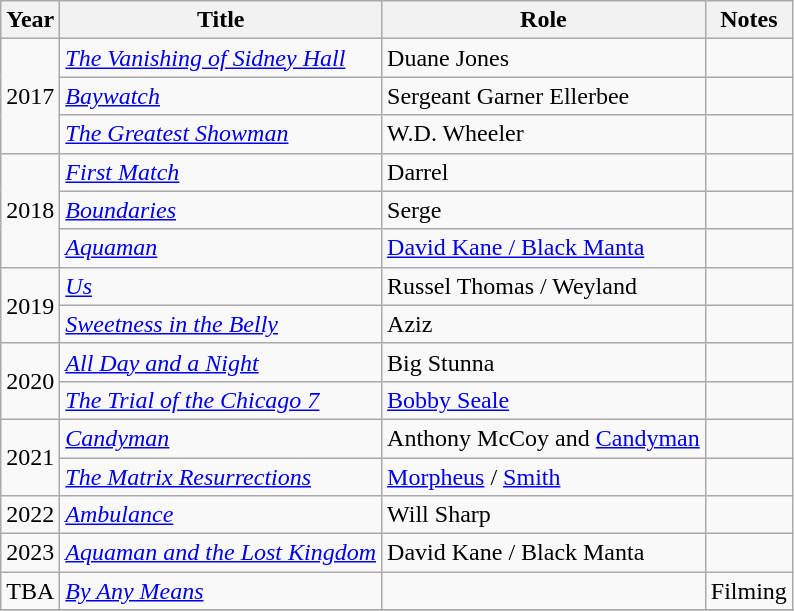<table class="wikitable sortable">
<tr>
<th>Year</th>
<th>Title</th>
<th>Role</th>
<th class=unsortable>Notes</th>
</tr>
<tr>
<td rowspan="3">2017</td>
<td><em><a href='#'>The Vanishing of Sidney Hall</a></em></td>
<td>Duane Jones</td>
<td></td>
</tr>
<tr>
<td><em><a href='#'>Baywatch</a></em></td>
<td>Sergeant Garner Ellerbee</td>
<td></td>
</tr>
<tr>
<td><em><a href='#'>The Greatest Showman</a></em></td>
<td>W.D. Wheeler</td>
<td></td>
</tr>
<tr>
<td rowspan="3">2018</td>
<td><em><a href='#'>First Match</a></em></td>
<td>Darrel</td>
<td></td>
</tr>
<tr>
<td><em><a href='#'>Boundaries</a></em></td>
<td>Serge</td>
<td></td>
</tr>
<tr>
<td><em><a href='#'>Aquaman</a></em></td>
<td><a href='#'>David Kane / Black Manta</a></td>
<td></td>
</tr>
<tr>
<td rowspan="2">2019</td>
<td><em><a href='#'>Us</a></em></td>
<td>Russel Thomas / Weyland</td>
<td></td>
</tr>
<tr>
<td><em><a href='#'>Sweetness in the Belly</a></em></td>
<td>Aziz</td>
<td></td>
</tr>
<tr>
<td rowspan="2">2020</td>
<td><em><a href='#'>All Day and a Night</a></em></td>
<td>Big Stunna</td>
<td></td>
</tr>
<tr>
<td><em><a href='#'>The Trial of the Chicago 7</a></em></td>
<td><a href='#'>Bobby Seale</a></td>
<td></td>
</tr>
<tr>
<td rowspan="2">2021</td>
<td><em><a href='#'>Candyman</a></em></td>
<td>Anthony McCoy and <a href='#'>Candyman</a></td>
<td></td>
</tr>
<tr>
<td><em><a href='#'>The Matrix Resurrections</a></em></td>
<td><a href='#'>Morpheus</a> / <a href='#'>Smith</a></td>
<td></td>
</tr>
<tr>
<td>2022</td>
<td><em><a href='#'>Ambulance</a></em></td>
<td>Will Sharp</td>
<td></td>
</tr>
<tr>
<td>2023</td>
<td><em><a href='#'>Aquaman and the Lost Kingdom</a></em></td>
<td>David Kane / Black Manta</td>
<td></td>
</tr>
<tr>
<td>TBA</td>
<td><em><a href='#'>By Any Means</a></em></td>
<td></td>
<td>Filming</td>
</tr>
<tr>
</tr>
</table>
